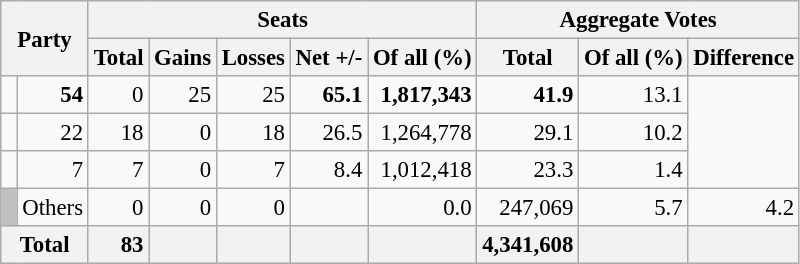<table class="wikitable sortable" style="text-align:right; font-size:95%;">
<tr>
<th colspan="2" rowspan="2">Party</th>
<th colspan="5">Seats</th>
<th colspan="3">Aggregate Votes</th>
</tr>
<tr>
<th>Total</th>
<th>Gains</th>
<th>Losses</th>
<th>Net +/-</th>
<th>Of all (%)</th>
<th>Total</th>
<th>Of all (%)</th>
<th>Difference</th>
</tr>
<tr>
<td></td>
<td><strong>54</strong></td>
<td>0</td>
<td>25</td>
<td>25</td>
<td><strong>65.1</strong></td>
<td><strong>1,817,343</strong></td>
<td><strong>41.9</strong></td>
<td>13.1</td>
</tr>
<tr>
<td></td>
<td>22</td>
<td>18</td>
<td>0</td>
<td>18</td>
<td>26.5</td>
<td>1,264,778</td>
<td>29.1</td>
<td>10.2</td>
</tr>
<tr>
<td></td>
<td>7</td>
<td>7</td>
<td>0</td>
<td>7</td>
<td>8.4</td>
<td>1,012,418</td>
<td>23.3</td>
<td>1.4</td>
</tr>
<tr>
<td style="background:silver;"> </td>
<td align=left>Others</td>
<td>0</td>
<td>0</td>
<td>0</td>
<td></td>
<td>0.0</td>
<td>247,069</td>
<td>5.7</td>
<td>4.2</td>
</tr>
<tr class="sortbottom">
<th colspan="2" style="background:#f2f2f2"><strong>Total</strong></th>
<td style="background:#f2f2f2;"><strong>83</strong></td>
<td style="background:#f2f2f2;"></td>
<td style="background:#f2f2f2;"></td>
<td style="background:#f2f2f2;"></td>
<td style="background:#f2f2f2;"></td>
<td style="background:#f2f2f2;"><strong>4,341,608</strong></td>
<td style="background:#f2f2f2;"></td>
<td style="background:#f2f2f2;"></td>
</tr>
</table>
